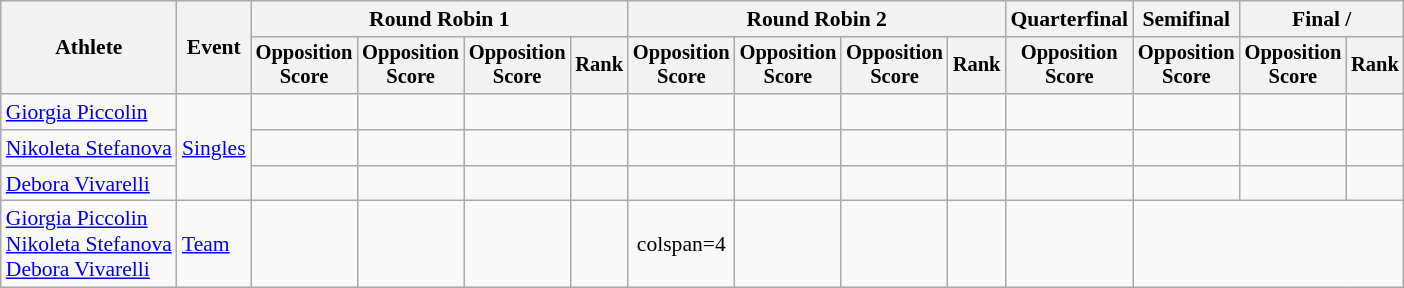<table class=wikitable style="font-size:90%">
<tr>
<th rowspan=2>Athlete</th>
<th rowspan=2>Event</th>
<th colspan=4>Round Robin 1</th>
<th colspan=4>Round Robin 2</th>
<th>Quarterfinal</th>
<th>Semifinal</th>
<th colspan=2>Final / </th>
</tr>
<tr style="font-size:95%">
<th>Opposition<br>Score</th>
<th>Opposition<br>Score</th>
<th>Opposition<br>Score</th>
<th>Rank</th>
<th>Opposition<br>Score</th>
<th>Opposition<br>Score</th>
<th>Opposition<br>Score</th>
<th>Rank</th>
<th>Opposition<br>Score</th>
<th>Opposition<br>Score</th>
<th>Opposition<br>Score</th>
<th>Rank</th>
</tr>
<tr align=center>
<td align=left><a href='#'>Giorgia Piccolin</a></td>
<td align=left rowspan=3><a href='#'>Singles</a></td>
<td></td>
<td></td>
<td></td>
<td></td>
<td></td>
<td></td>
<td></td>
<td></td>
<td></td>
<td></td>
<td></td>
<td></td>
</tr>
<tr align=center>
<td align=left><a href='#'>Nikoleta Stefanova</a></td>
<td></td>
<td></td>
<td></td>
<td></td>
<td></td>
<td></td>
<td></td>
<td></td>
<td></td>
<td></td>
<td></td>
<td></td>
</tr>
<tr align=center>
<td align=left><a href='#'>Debora Vivarelli</a></td>
<td></td>
<td></td>
<td></td>
<td></td>
<td></td>
<td></td>
<td></td>
<td></td>
<td></td>
<td></td>
<td></td>
<td></td>
</tr>
<tr align=center>
<td align=left><a href='#'>Giorgia Piccolin</a><br><a href='#'>Nikoleta Stefanova</a><br><a href='#'>Debora Vivarelli</a></td>
<td align=left><a href='#'>Team</a></td>
<td></td>
<td></td>
<td></td>
<td></td>
<td>colspan=4 </td>
<td></td>
<td></td>
<td></td>
<td></td>
</tr>
</table>
